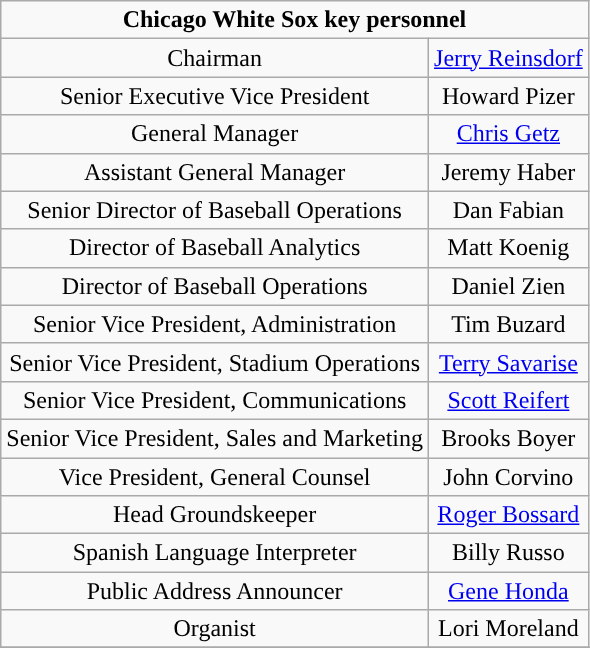<table class="wikitable sortable" style="text-align:center">
<tr>
<td colspan="6"><strong>Chicago White Sox key personnel</strong></td>
</tr>
<tr>
<td>Chairman</td>
<td><a href='#'>Jerry Reinsdorf</a></td>
</tr>
<tr>
<td>Senior Executive Vice President</td>
<td>Howard Pizer</td>
</tr>
<tr>
<td>General Manager</td>
<td><a href='#'>Chris Getz</a></td>
</tr>
<tr>
<td>Assistant General Manager</td>
<td>Jeremy Haber</td>
</tr>
<tr>
<td>Senior Director of Baseball Operations</td>
<td>Dan Fabian</td>
</tr>
<tr>
<td>Director of Baseball Analytics</td>
<td>Matt Koenig</td>
</tr>
<tr>
<td>Director of Baseball Operations</td>
<td>Daniel Zien</td>
</tr>
<tr>
<td>Senior Vice President, Administration</td>
<td>Tim Buzard</td>
</tr>
<tr>
<td>Senior Vice President, Stadium Operations</td>
<td><a href='#'>Terry Savarise</a></td>
</tr>
<tr>
<td>Senior Vice President, Communications</td>
<td><a href='#'>Scott Reifert</a></td>
</tr>
<tr>
<td>Senior Vice President, Sales and Marketing</td>
<td>Brooks Boyer</td>
</tr>
<tr>
<td>Vice President, General Counsel</td>
<td>John Corvino</td>
</tr>
<tr>
<td>Head Groundskeeper</td>
<td><a href='#'>Roger Bossard</a></td>
</tr>
<tr>
<td>Spanish Language Interpreter</td>
<td>Billy Russo</td>
</tr>
<tr>
<td>Public Address Announcer</td>
<td><a href='#'>Gene Honda</a></td>
</tr>
<tr>
<td>Organist</td>
<td>Lori Moreland</td>
</tr>
<tr>
</tr>
</table>
